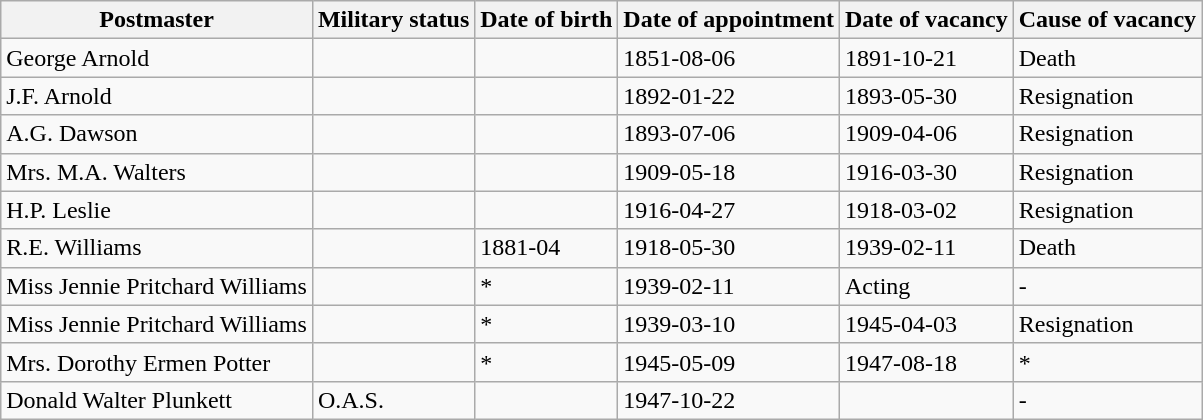<table class="wikitable">
<tr>
<th>Postmaster</th>
<th>Military status</th>
<th>Date of birth</th>
<th>Date of appointment</th>
<th>Date of vacancy</th>
<th>Cause of vacancy</th>
</tr>
<tr>
<td>George Arnold</td>
<td></td>
<td></td>
<td>1851-08-06</td>
<td>1891-10-21</td>
<td>Death</td>
</tr>
<tr>
<td>J.F. Arnold</td>
<td></td>
<td></td>
<td>1892-01-22</td>
<td>1893-05-30</td>
<td>Resignation</td>
</tr>
<tr>
<td>A.G. Dawson</td>
<td></td>
<td></td>
<td>1893-07-06</td>
<td>1909-04-06</td>
<td>Resignation</td>
</tr>
<tr>
<td>Mrs. M.A. Walters</td>
<td></td>
<td></td>
<td>1909-05-18</td>
<td>1916-03-30</td>
<td>Resignation</td>
</tr>
<tr>
<td>H.P. Leslie</td>
<td></td>
<td></td>
<td>1916-04-27</td>
<td>1918-03-02</td>
<td>Resignation</td>
</tr>
<tr>
<td>R.E. Williams</td>
<td></td>
<td>1881-04</td>
<td>1918-05-30</td>
<td>1939-02-11</td>
<td>Death</td>
</tr>
<tr>
<td>Miss Jennie Pritchard Williams</td>
<td></td>
<td>*</td>
<td>1939-02-11</td>
<td>Acting</td>
<td>-</td>
</tr>
<tr>
<td>Miss Jennie Pritchard Williams</td>
<td></td>
<td>*</td>
<td>1939-03-10</td>
<td>1945-04-03</td>
<td>Resignation</td>
</tr>
<tr>
<td>Mrs. Dorothy Ermen Potter</td>
<td></td>
<td>*</td>
<td>1945-05-09</td>
<td>1947-08-18</td>
<td>*</td>
</tr>
<tr>
<td>Donald Walter Plunkett</td>
<td>O.A.S.</td>
<td></td>
<td>1947-10-22</td>
<td></td>
<td>-</td>
</tr>
</table>
